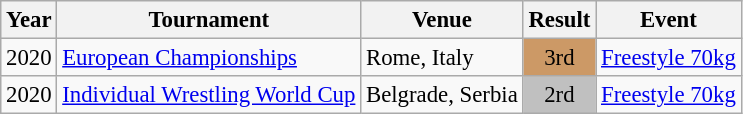<table class="wikitable" style="font-size:95%;">
<tr>
<th>Year</th>
<th>Tournament</th>
<th>Venue</th>
<th>Result</th>
<th>Event</th>
</tr>
<tr>
<td>2020</td>
<td><a href='#'>European Championships</a></td>
<td>Rome, Italy</td>
<td align="center" bgcolor="cc9966">3rd</td>
<td><a href='#'>Freestyle 70kg</a></td>
</tr>
<tr>
<td>2020</td>
<td><a href='#'>Individual Wrestling World Cup</a></td>
<td>Belgrade, Serbia</td>
<td align="center" bgcolor="silver">2rd</td>
<td><a href='#'>Freestyle 70kg</a></td>
</tr>
</table>
